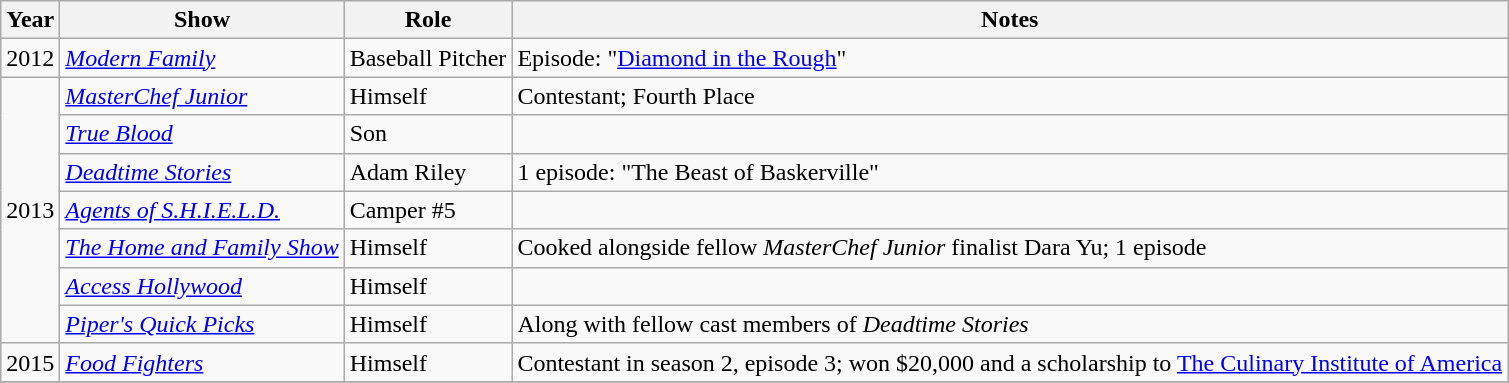<table class="wikitable sortable">
<tr>
<th>Year</th>
<th>Show</th>
<th>Role</th>
<th scope="col" class="unsortable">Notes</th>
</tr>
<tr>
<td>2012</td>
<td><em><a href='#'>Modern Family</a></em></td>
<td>Baseball Pitcher</td>
<td>Episode: "<a href='#'>Diamond in the Rough</a>"</td>
</tr>
<tr>
<td rowspan=7>2013</td>
<td><em><a href='#'>MasterChef Junior</a></em></td>
<td>Himself</td>
<td>Contestant; Fourth Place</td>
</tr>
<tr>
<td><em><a href='#'>True Blood</a></em></td>
<td>Son</td>
<td></td>
</tr>
<tr>
<td><em><a href='#'>Deadtime Stories</a></em></td>
<td>Adam Riley</td>
<td>1 episode: "The Beast of Baskerville"</td>
</tr>
<tr>
<td><em><a href='#'>Agents of S.H.I.E.L.D.</a></em></td>
<td>Camper #5</td>
<td></td>
</tr>
<tr>
<td><em><a href='#'>The Home and Family Show</a></em></td>
<td>Himself</td>
<td>Cooked alongside fellow <em>MasterChef Junior</em> finalist Dara Yu; 1 episode</td>
</tr>
<tr>
<td><em><a href='#'>Access Hollywood</a></em></td>
<td>Himself</td>
<td></td>
</tr>
<tr>
<td><em><a href='#'>Piper's Quick Picks</a></em></td>
<td>Himself</td>
<td>Along with fellow cast members of <em>Deadtime Stories</em></td>
</tr>
<tr>
<td>2015</td>
<td><em><a href='#'>Food Fighters</a></em></td>
<td>Himself</td>
<td>Contestant in season 2, episode 3; won $20,000 and a scholarship to <a href='#'>The Culinary Institute of America</a></td>
</tr>
<tr>
</tr>
</table>
